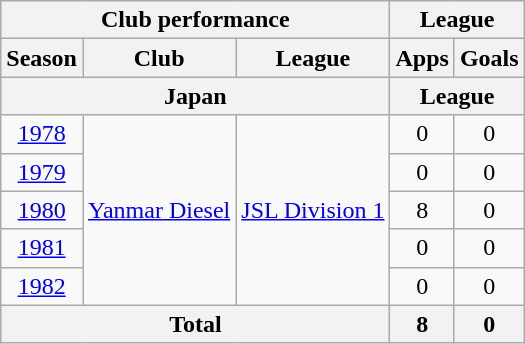<table class="wikitable" style="text-align:center;">
<tr>
<th colspan=3>Club performance</th>
<th colspan=2>League</th>
</tr>
<tr>
<th>Season</th>
<th>Club</th>
<th>League</th>
<th>Apps</th>
<th>Goals</th>
</tr>
<tr>
<th colspan=3>Japan</th>
<th colspan=2>League</th>
</tr>
<tr>
<td><a href='#'>1978</a></td>
<td rowspan="5"><a href='#'>Yanmar Diesel</a></td>
<td rowspan="5"><a href='#'>JSL Division 1</a></td>
<td>0</td>
<td>0</td>
</tr>
<tr>
<td><a href='#'>1979</a></td>
<td>0</td>
<td>0</td>
</tr>
<tr>
<td><a href='#'>1980</a></td>
<td>8</td>
<td>0</td>
</tr>
<tr>
<td><a href='#'>1981</a></td>
<td>0</td>
<td>0</td>
</tr>
<tr>
<td><a href='#'>1982</a></td>
<td>0</td>
<td>0</td>
</tr>
<tr>
<th colspan=3>Total</th>
<th>8</th>
<th>0</th>
</tr>
</table>
